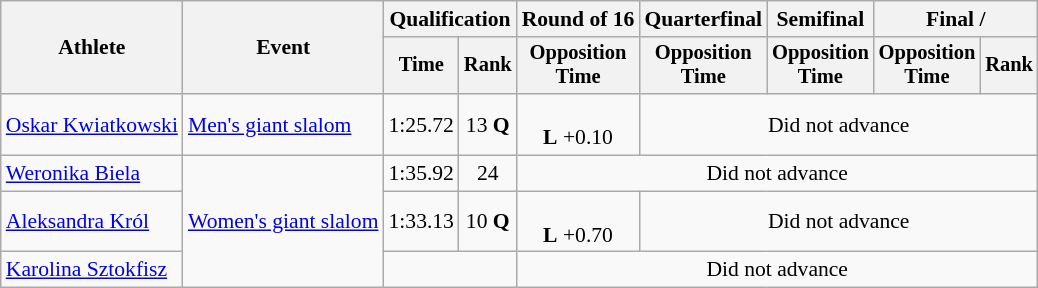<table class="wikitable" style="font-size:90%">
<tr>
<th rowspan="2">Athlete</th>
<th rowspan="2">Event</th>
<th colspan="2">Qualification</th>
<th>Round of 16</th>
<th>Quarterfinal</th>
<th>Semifinal</th>
<th colspan=2>Final / </th>
</tr>
<tr style="font-size:95%">
<th>Time</th>
<th>Rank</th>
<th>Opposition<br>Time</th>
<th>Opposition<br>Time</th>
<th>Opposition<br>Time</th>
<th>Opposition<br>Time</th>
<th>Rank</th>
</tr>
<tr align=center>
<td align=left><a href='#'>Oskar Kwiatkowski</a></td>
<td align=left><a href='#'>Men's giant slalom</a></td>
<td>1:25.72</td>
<td>13 <strong>Q</strong></td>
<td><br><strong>L</strong> +0.10</td>
<td colspan=4>Did not advance</td>
</tr>
<tr align=center>
<td align=left><a href='#'>Weronika Biela</a></td>
<td align=left rowspan=3><a href='#'>Women's giant slalom</a></td>
<td>1:35.92</td>
<td>24</td>
<td colspan=5>Did not advance</td>
</tr>
<tr align=center>
<td align=left><a href='#'>Aleksandra Król</a></td>
<td>1:33.13</td>
<td>10 <strong>Q</strong></td>
<td><br><strong>L</strong> +0.70</td>
<td colspan=4>Did not advance</td>
</tr>
<tr align=center>
<td align=left><a href='#'>Karolina Sztokfisz</a></td>
<td colspan=2></td>
<td colspan=5>Did not advance</td>
</tr>
</table>
